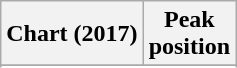<table class="wikitable sortable plainrowheaders">
<tr>
<th>Chart (2017)</th>
<th>Peak<br>position</th>
</tr>
<tr>
</tr>
<tr>
</tr>
</table>
